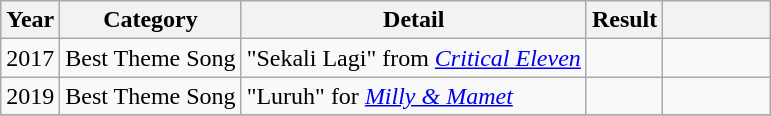<table class="wikitable">
<tr>
<th>Year</th>
<th>Category</th>
<th>Detail</th>
<th>Result</th>
<th scope="col" style="width:4em;"></th>
</tr>
<tr>
<td align="center" rowspan="1">2017</td>
<td>Best Theme Song</td>
<td>"Sekali Lagi" from <em><a href='#'>Critical Eleven</a></em></td>
<td></td>
<td rowspan="1" scope="row" style="text-align:center"></td>
</tr>
<tr>
<td align="center" rowspan="1">2019</td>
<td>Best Theme Song</td>
<td>"Luruh" for <em><a href='#'>Milly & Mamet</a></em></td>
<td></td>
<td rowspan="1" scope="row" style="text-align:center"></td>
</tr>
<tr>
</tr>
</table>
